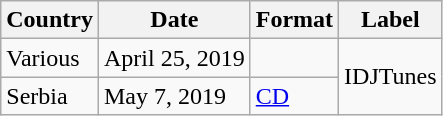<table class="wikitable plainrowheaders">
<tr>
<th scope="col">Country</th>
<th scope="col">Date</th>
<th scope="col">Format</th>
<th scope="col">Label</th>
</tr>
<tr>
<td>Various</td>
<td>April 25, 2019</td>
<td></td>
<td rowspan="2">IDJTunes</td>
</tr>
<tr>
<td>Serbia</td>
<td>May 7, 2019</td>
<td><a href='#'>CD</a></td>
</tr>
</table>
